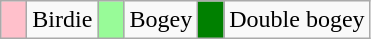<table class="wikitable" span = 50>
<tr>
<td style="background:Pink; width:10px;"></td>
<td>Birdie</td>
<td style="background:PaleGreen; width:10px;"></td>
<td>Bogey</td>
<td style="background:Green; width:10px;"></td>
<td>Double bogey</td>
</tr>
</table>
